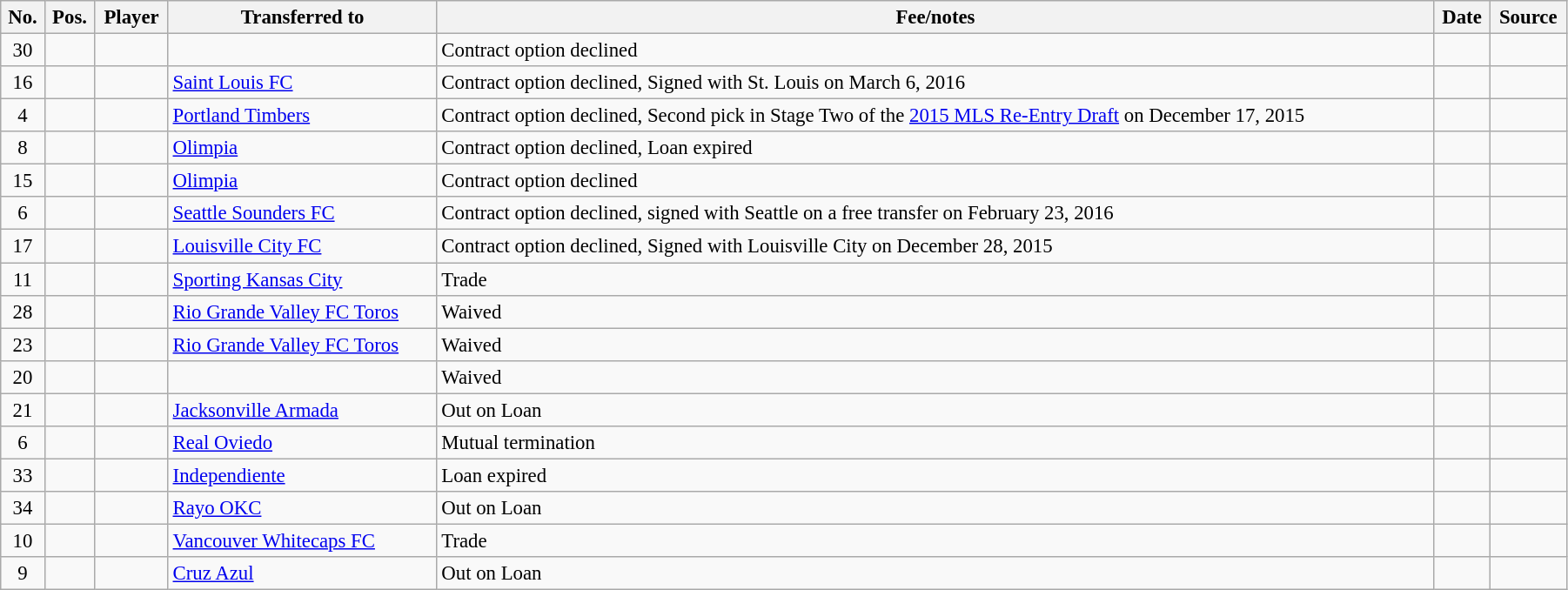<table class="wikitable sortable" style="width:95%; text-align:center; font-size:95%; text-align:left;">
<tr>
<th>No.</th>
<th><strong>Pos.</strong></th>
<th><strong>Player</strong></th>
<th><strong>Transferred to</strong></th>
<th><strong>Fee/notes</strong></th>
<th><strong>Date</strong></th>
<th>Source</th>
</tr>
<tr>
<td align=center>30</td>
<td align=center></td>
<td></td>
<td></td>
<td>Contract option declined</td>
<td></td>
<td></td>
</tr>
<tr>
<td align=center>16</td>
<td align=center></td>
<td></td>
<td> <a href='#'>Saint Louis FC</a></td>
<td>Contract option declined, Signed with St. Louis on March 6, 2016</td>
<td></td>
<td></td>
</tr>
<tr>
<td align=center>4</td>
<td align=center></td>
<td></td>
<td> <a href='#'>Portland Timbers</a></td>
<td>Contract option declined, Second pick in Stage Two of the <a href='#'>2015 MLS Re-Entry Draft</a> on December 17, 2015</td>
<td></td>
<td></td>
</tr>
<tr>
<td align=center>8</td>
<td align=center></td>
<td></td>
<td> <a href='#'>Olimpia</a></td>
<td>Contract option declined, Loan expired</td>
<td></td>
<td></td>
</tr>
<tr>
<td align=center>15</td>
<td align=center></td>
<td></td>
<td> <a href='#'>Olimpia</a></td>
<td>Contract option declined</td>
<td></td>
<td></td>
</tr>
<tr>
<td align=center>6</td>
<td align=center></td>
<td></td>
<td> <a href='#'>Seattle Sounders FC</a></td>
<td>Contract option declined, signed with Seattle on a free transfer on February 23, 2016</td>
<td></td>
<td></td>
</tr>
<tr>
<td align=center>17</td>
<td align=center></td>
<td></td>
<td> <a href='#'>Louisville City FC</a></td>
<td>Contract option declined, Signed with Louisville City on December 28, 2015</td>
<td></td>
<td></td>
</tr>
<tr>
<td align=center>11</td>
<td align=center></td>
<td></td>
<td> <a href='#'>Sporting Kansas City</a></td>
<td>Trade</td>
<td></td>
<td></td>
</tr>
<tr>
<td align=center>28</td>
<td align=center></td>
<td></td>
<td> <a href='#'>Rio Grande Valley FC Toros</a></td>
<td>Waived</td>
<td></td>
<td></td>
</tr>
<tr>
<td align=center>23</td>
<td align=center></td>
<td></td>
<td> <a href='#'>Rio Grande Valley FC Toros</a></td>
<td>Waived</td>
<td></td>
<td></td>
</tr>
<tr>
<td align=center>20</td>
<td align=center></td>
<td></td>
<td></td>
<td>Waived</td>
<td></td>
<td></td>
</tr>
<tr>
<td align=center>21</td>
<td align=center></td>
<td></td>
<td> <a href='#'>Jacksonville Armada</a></td>
<td>Out on Loan</td>
<td></td>
<td></td>
</tr>
<tr>
<td align=center>6</td>
<td align=center></td>
<td></td>
<td> <a href='#'>Real Oviedo</a></td>
<td>Mutual termination</td>
<td></td>
<td></td>
</tr>
<tr>
<td align=center>33</td>
<td align=center></td>
<td></td>
<td> <a href='#'>Independiente</a></td>
<td>Loan expired</td>
<td></td>
<td></td>
</tr>
<tr>
<td align=center>34</td>
<td align=center></td>
<td></td>
<td> <a href='#'>Rayo OKC</a></td>
<td>Out on Loan</td>
<td></td>
<td></td>
</tr>
<tr>
<td align=center>10</td>
<td align=center></td>
<td></td>
<td> <a href='#'>Vancouver Whitecaps FC</a></td>
<td>Trade</td>
<td></td>
<td></td>
</tr>
<tr>
<td align=center>9</td>
<td align=center></td>
<td></td>
<td> <a href='#'>Cruz Azul</a></td>
<td>Out on Loan</td>
<td></td>
<td></td>
</tr>
</table>
